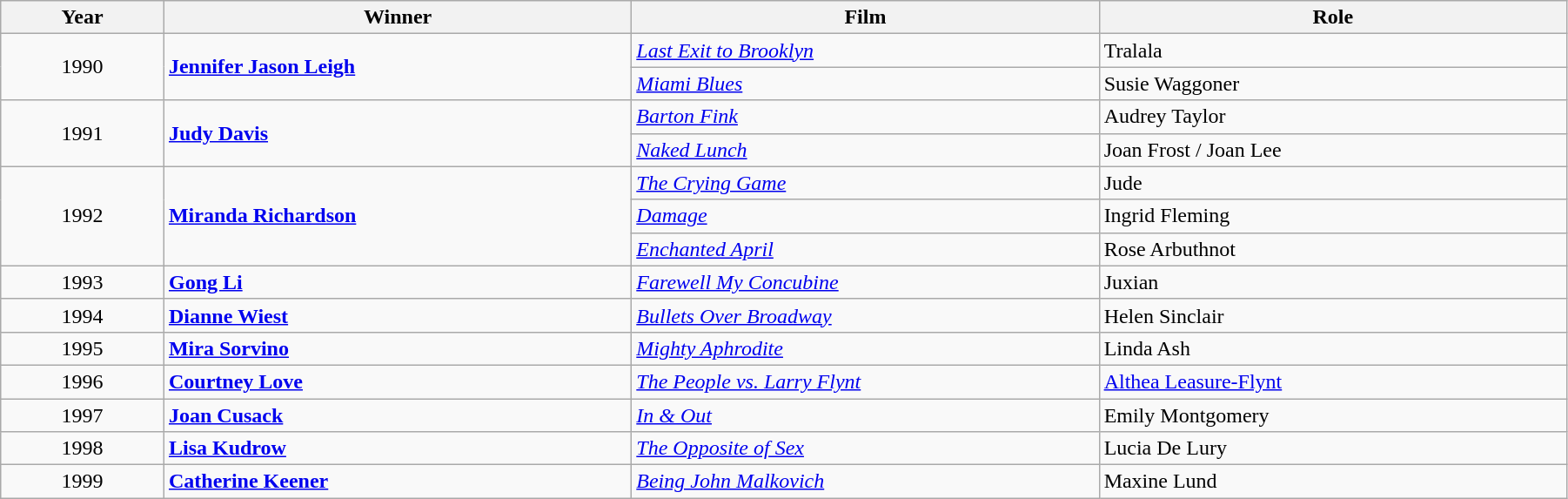<table class="wikitable" width="95%" cellpadding="5">
<tr>
<th width="100"><strong>Year</strong></th>
<th width="300"><strong>Winner</strong></th>
<th width="300"><strong>Film</strong></th>
<th width="300"><strong>Role</strong></th>
</tr>
<tr>
<td rowspan="2" style="text-align:center;">1990</td>
<td rowspan="2"><strong><a href='#'>Jennifer Jason Leigh</a></strong></td>
<td><em><a href='#'>Last Exit to Brooklyn</a></em></td>
<td>Tralala</td>
</tr>
<tr>
<td><em><a href='#'>Miami Blues</a></em></td>
<td>Susie Waggoner</td>
</tr>
<tr>
<td rowspan="2" style="text-align:center;">1991</td>
<td rowspan="2"><strong><a href='#'>Judy Davis</a></strong></td>
<td><em><a href='#'>Barton Fink</a></em></td>
<td>Audrey Taylor</td>
</tr>
<tr>
<td><em><a href='#'>Naked Lunch</a></em></td>
<td>Joan Frost / Joan Lee</td>
</tr>
<tr>
<td rowspan="3" style="text-align:center;">1992</td>
<td rowspan="3"><strong><a href='#'>Miranda Richardson</a></strong></td>
<td><em><a href='#'>The Crying Game</a></em></td>
<td>Jude</td>
</tr>
<tr>
<td><em><a href='#'>Damage</a></em></td>
<td>Ingrid Fleming</td>
</tr>
<tr>
<td><em><a href='#'>Enchanted April</a></em></td>
<td>Rose Arbuthnot</td>
</tr>
<tr>
<td style="text-align:center;">1993</td>
<td><strong><a href='#'>Gong Li</a></strong></td>
<td><em><a href='#'>Farewell My Concubine</a></em></td>
<td>Juxian</td>
</tr>
<tr>
<td style="text-align:center;">1994</td>
<td><strong><a href='#'>Dianne Wiest</a></strong></td>
<td><em><a href='#'>Bullets Over Broadway</a></em></td>
<td>Helen Sinclair</td>
</tr>
<tr>
<td style="text-align:center;">1995</td>
<td><strong><a href='#'>Mira Sorvino</a></strong></td>
<td><em><a href='#'>Mighty Aphrodite</a></em></td>
<td>Linda Ash</td>
</tr>
<tr>
<td style="text-align:center;">1996</td>
<td><strong><a href='#'>Courtney Love</a></strong></td>
<td><em><a href='#'>The People vs. Larry Flynt</a></em></td>
<td><a href='#'>Althea Leasure-Flynt</a></td>
</tr>
<tr>
<td style="text-align:center;">1997</td>
<td><strong><a href='#'>Joan Cusack</a></strong></td>
<td><em><a href='#'>In & Out</a></em></td>
<td>Emily Montgomery</td>
</tr>
<tr>
<td style="text-align:center;">1998</td>
<td><strong><a href='#'>Lisa Kudrow</a></strong></td>
<td><em><a href='#'>The Opposite of Sex</a></em></td>
<td>Lucia De Lury</td>
</tr>
<tr>
<td style="text-align:center;">1999</td>
<td><strong><a href='#'>Catherine Keener</a></strong></td>
<td><em><a href='#'>Being John Malkovich</a></em></td>
<td>Maxine Lund</td>
</tr>
</table>
